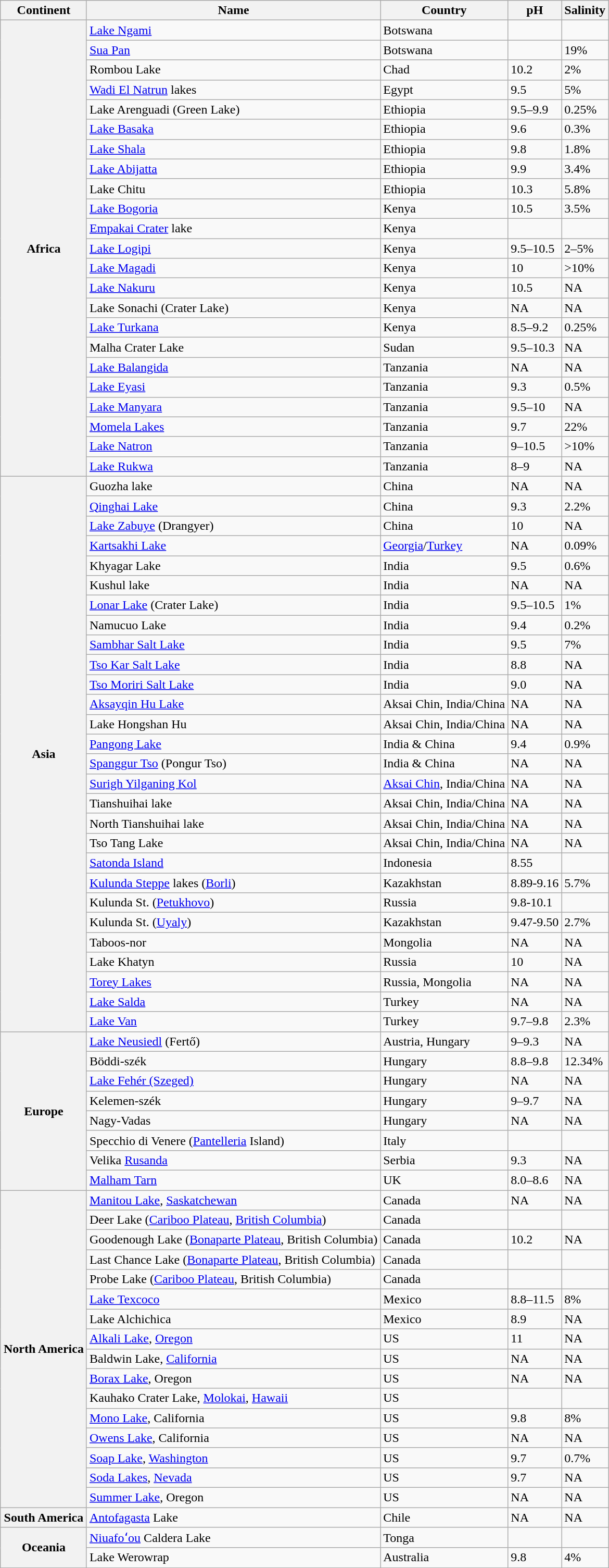<table class="wikitable sortable" style="margin: 1rem auto;">
<tr>
<th>Continent</th>
<th>Name</th>
<th>Country</th>
<th>pH</th>
<th>Salinity</th>
</tr>
<tr>
<th rowspan="23">Africa</th>
<td><a href='#'>Lake Ngami</a></td>
<td>Botswana</td>
<td></td>
<td></td>
</tr>
<tr>
<td><a href='#'>Sua Pan</a></td>
<td>Botswana</td>
<td></td>
<td>19%</td>
</tr>
<tr>
<td>Rombou Lake</td>
<td>Chad</td>
<td>10.2</td>
<td>2%</td>
</tr>
<tr>
<td><a href='#'>Wadi El Natrun</a> lakes</td>
<td>Egypt</td>
<td>9.5</td>
<td>5%</td>
</tr>
<tr>
<td>Lake Arenguadi (Green Lake)</td>
<td>Ethiopia</td>
<td>9.5–9.9</td>
<td>0.25%</td>
</tr>
<tr>
<td><a href='#'>Lake Basaka</a></td>
<td>Ethiopia</td>
<td>9.6</td>
<td>0.3%</td>
</tr>
<tr>
<td><a href='#'>Lake Shala</a></td>
<td>Ethiopia</td>
<td>9.8</td>
<td>1.8%</td>
</tr>
<tr>
<td><a href='#'>Lake Abijatta</a></td>
<td>Ethiopia</td>
<td>9.9</td>
<td>3.4%</td>
</tr>
<tr>
<td>Lake Chitu</td>
<td>Ethiopia</td>
<td>10.3</td>
<td>5.8%</td>
</tr>
<tr>
<td><a href='#'>Lake Bogoria</a></td>
<td>Kenya</td>
<td>10.5</td>
<td>3.5%</td>
</tr>
<tr>
<td><a href='#'>Empakai Crater</a> lake</td>
<td>Kenya</td>
<td></td>
<td></td>
</tr>
<tr>
<td><a href='#'>Lake Logipi</a></td>
<td>Kenya</td>
<td>9.5–10.5</td>
<td>2–5%</td>
</tr>
<tr>
<td><a href='#'>Lake Magadi</a></td>
<td>Kenya</td>
<td>10</td>
<td>>10%</td>
</tr>
<tr>
<td><a href='#'>Lake Nakuru</a></td>
<td>Kenya</td>
<td>10.5</td>
<td>NA</td>
</tr>
<tr>
<td>Lake Sonachi (Crater Lake)</td>
<td>Kenya</td>
<td>NA</td>
<td>NA</td>
</tr>
<tr>
<td><a href='#'>Lake Turkana</a></td>
<td>Kenya</td>
<td>8.5–9.2</td>
<td>0.25%</td>
</tr>
<tr>
<td>Malha Crater Lake</td>
<td>Sudan</td>
<td>9.5–10.3</td>
<td>NA</td>
</tr>
<tr>
<td><a href='#'>Lake Balangida</a></td>
<td>Tanzania</td>
<td>NA</td>
<td>NA</td>
</tr>
<tr>
<td><a href='#'>Lake Eyasi</a></td>
<td>Tanzania</td>
<td>9.3</td>
<td>0.5%</td>
</tr>
<tr>
<td><a href='#'>Lake Manyara</a></td>
<td>Tanzania</td>
<td>9.5–10</td>
<td>NA</td>
</tr>
<tr>
<td><a href='#'>Momela Lakes</a></td>
<td>Tanzania</td>
<td>9.7</td>
<td>22%</td>
</tr>
<tr>
<td><a href='#'>Lake Natron</a></td>
<td>Tanzania</td>
<td>9–10.5</td>
<td>>10%</td>
</tr>
<tr>
<td><a href='#'>Lake Rukwa</a></td>
<td>Tanzania</td>
<td>8–9</td>
<td>NA</td>
</tr>
<tr>
<th rowspan="28">Asia</th>
<td>Guozha lake</td>
<td>China</td>
<td>NA</td>
<td>NA</td>
</tr>
<tr>
<td><a href='#'>Qinghai Lake</a></td>
<td>China</td>
<td>9.3</td>
<td>2.2%</td>
</tr>
<tr>
<td><a href='#'>Lake Zabuye</a> (Drangyer)</td>
<td>China</td>
<td>10</td>
<td>NA</td>
</tr>
<tr>
<td><a href='#'>Kartsakhi Lake</a></td>
<td><a href='#'>Georgia</a>/<a href='#'>Turkey</a></td>
<td>NA</td>
<td>0.09%</td>
</tr>
<tr>
<td>Khyagar Lake</td>
<td>India</td>
<td>9.5</td>
<td>0.6%</td>
</tr>
<tr>
<td>Kushul lake</td>
<td>India</td>
<td>NA</td>
<td>NA</td>
</tr>
<tr>
<td><a href='#'>Lonar Lake</a> (Crater Lake)</td>
<td>India</td>
<td>9.5–10.5</td>
<td>1%</td>
</tr>
<tr>
<td>Namucuo Lake</td>
<td>India</td>
<td>9.4</td>
<td>0.2%</td>
</tr>
<tr>
<td><a href='#'>Sambhar Salt Lake</a></td>
<td>India</td>
<td>9.5</td>
<td>7%</td>
</tr>
<tr>
<td><a href='#'>Tso Kar Salt Lake</a></td>
<td>India</td>
<td>8.8</td>
<td>NA</td>
</tr>
<tr>
<td><a href='#'>Tso Moriri Salt Lake</a></td>
<td>India</td>
<td>9.0</td>
<td>NA</td>
</tr>
<tr>
<td><a href='#'>Aksayqin Hu Lake</a></td>
<td>Aksai Chin, India/China</td>
<td>NA</td>
<td>NA</td>
</tr>
<tr>
<td>Lake Hongshan Hu</td>
<td>Aksai Chin, India/China</td>
<td>NA</td>
<td>NA</td>
</tr>
<tr>
<td><a href='#'>Pangong Lake</a></td>
<td>India & China</td>
<td>9.4</td>
<td>0.9%</td>
</tr>
<tr>
<td><a href='#'>Spanggur Tso</a> (Pongur Tso)</td>
<td>India & China</td>
<td>NA</td>
<td>NA</td>
</tr>
<tr>
<td><a href='#'>Surigh Yilganing Kol</a></td>
<td><a href='#'>Aksai Chin</a>, India/China</td>
<td>NA</td>
<td>NA</td>
</tr>
<tr>
<td>Tianshuihai lake</td>
<td>Aksai Chin, India/China</td>
<td>NA</td>
<td>NA</td>
</tr>
<tr>
<td>North Tianshuihai lake</td>
<td>Aksai Chin, India/China</td>
<td>NA</td>
<td>NA</td>
</tr>
<tr>
<td>Tso Tang Lake</td>
<td>Aksai Chin, India/China</td>
<td>NA</td>
<td>NA</td>
</tr>
<tr>
<td><a href='#'>Satonda Island</a></td>
<td>Indonesia</td>
<td>8.55</td>
<td></td>
</tr>
<tr>
<td><a href='#'>Kulunda Steppe</a> lakes (<a href='#'>Borli</a>)</td>
<td>Kazakhstan</td>
<td>8.89-9.16</td>
<td>5.7%</td>
</tr>
<tr>
<td>Kulunda St. (<a href='#'>Petukhovo</a>)</td>
<td>Russia</td>
<td>9.8-10.1</td>
<td></td>
</tr>
<tr>
<td>Kulunda St. (<a href='#'>Uyaly</a>)</td>
<td>Kazakhstan</td>
<td>9.47-9.50</td>
<td>2.7%</td>
</tr>
<tr>
<td>Taboos-nor</td>
<td>Mongolia</td>
<td>NA</td>
<td>NA</td>
</tr>
<tr>
<td>Lake Khatyn</td>
<td>Russia</td>
<td>10</td>
<td>NA</td>
</tr>
<tr>
<td><a href='#'>Torey Lakes</a></td>
<td>Russia, Mongolia</td>
<td>NA</td>
<td>NA</td>
</tr>
<tr>
<td><a href='#'>Lake Salda</a></td>
<td>Turkey</td>
<td>NA</td>
<td>NA</td>
</tr>
<tr>
<td><a href='#'>Lake Van</a></td>
<td>Turkey</td>
<td>9.7–9.8</td>
<td>2.3%</td>
</tr>
<tr>
<th rowspan="8">Europe</th>
<td><a href='#'>Lake Neusiedl</a> (Fertő)</td>
<td>Austria, Hungary</td>
<td>9–9.3</td>
<td>NA</td>
</tr>
<tr>
<td>Böddi-szék</td>
<td>Hungary</td>
<td>8.8–9.8</td>
<td>12.34%</td>
</tr>
<tr>
<td><a href='#'>Lake Fehér (Szeged)</a></td>
<td>Hungary</td>
<td>NA</td>
<td>NA</td>
</tr>
<tr>
<td>Kelemen-szék</td>
<td>Hungary</td>
<td>9–9.7</td>
<td>NA</td>
</tr>
<tr>
<td>Nagy-Vadas</td>
<td>Hungary</td>
<td>NA</td>
<td>NA</td>
</tr>
<tr>
<td>Specchio di Venere (<a href='#'>Pantelleria</a> Island)</td>
<td>Italy</td>
<td></td>
<td></td>
</tr>
<tr>
<td>Velika <a href='#'>Rusanda</a></td>
<td>Serbia</td>
<td>9.3</td>
<td>NA</td>
</tr>
<tr>
<td><a href='#'>Malham Tarn</a></td>
<td>UK</td>
<td>8.0–8.6</td>
<td>NA</td>
</tr>
<tr>
<th rowspan="16">North America</th>
<td><a href='#'>Manitou Lake</a>, <a href='#'>Saskatchewan</a></td>
<td>Canada</td>
<td>NA</td>
<td>NA</td>
</tr>
<tr>
<td>Deer Lake (<a href='#'>Cariboo Plateau</a>, <a href='#'>British Columbia</a>)</td>
<td>Canada</td>
<td></td>
<td></td>
</tr>
<tr>
<td>Goodenough Lake (<a href='#'>Bonaparte Plateau</a>, British Columbia)</td>
<td>Canada</td>
<td>10.2</td>
<td>NA</td>
</tr>
<tr>
<td>Last Chance Lake (<a href='#'>Bonaparte Plateau</a>, British Columbia)</td>
<td>Canada</td>
<td></td>
<td></td>
</tr>
<tr>
<td>Probe Lake (<a href='#'>Cariboo Plateau</a>, British Columbia)</td>
<td>Canada</td>
<td></td>
<td></td>
</tr>
<tr>
<td><a href='#'>Lake Texcoco</a></td>
<td>Mexico</td>
<td>8.8–11.5</td>
<td>8%</td>
</tr>
<tr>
<td>Lake Alchichica</td>
<td>Mexico</td>
<td>8.9</td>
<td>NA</td>
</tr>
<tr>
<td><a href='#'>Alkali Lake</a>, <a href='#'>Oregon</a></td>
<td>US</td>
<td>11</td>
<td>NA</td>
</tr>
<tr>
<td>Baldwin Lake, <a href='#'>California</a></td>
<td>US</td>
<td>NA</td>
<td>NA</td>
</tr>
<tr>
<td><a href='#'>Borax Lake</a>, Oregon</td>
<td>US</td>
<td>NA</td>
<td>NA</td>
</tr>
<tr>
<td>Kauhako Crater Lake, <a href='#'>Molokai</a>, <a href='#'>Hawaii</a></td>
<td>US</td>
<td></td>
<td></td>
</tr>
<tr>
<td><a href='#'>Mono Lake</a>, California</td>
<td>US</td>
<td>9.8</td>
<td>8%</td>
</tr>
<tr>
<td><a href='#'>Owens Lake</a>, California</td>
<td>US</td>
<td>NA</td>
<td>NA</td>
</tr>
<tr>
<td><a href='#'>Soap Lake</a>, <a href='#'>Washington</a></td>
<td>US</td>
<td>9.7</td>
<td>0.7%</td>
</tr>
<tr>
<td><a href='#'>Soda Lakes</a>, <a href='#'>Nevada</a></td>
<td>US</td>
<td>9.7</td>
<td>NA</td>
</tr>
<tr>
<td><a href='#'>Summer Lake</a>, Oregon</td>
<td>US</td>
<td>NA</td>
<td>NA</td>
</tr>
<tr>
<th rowspan="1">South America</th>
<td><a href='#'>Antofagasta</a> Lake</td>
<td>Chile</td>
<td>NA</td>
<td>NA</td>
</tr>
<tr>
<th rowspan="2">Oceania</th>
<td><a href='#'>Niuafoʻou</a> Caldera Lake</td>
<td>Tonga</td>
<td></td>
<td></td>
</tr>
<tr>
<td>Lake Werowrap</td>
<td>Australia</td>
<td>9.8</td>
<td>4%</td>
</tr>
</table>
